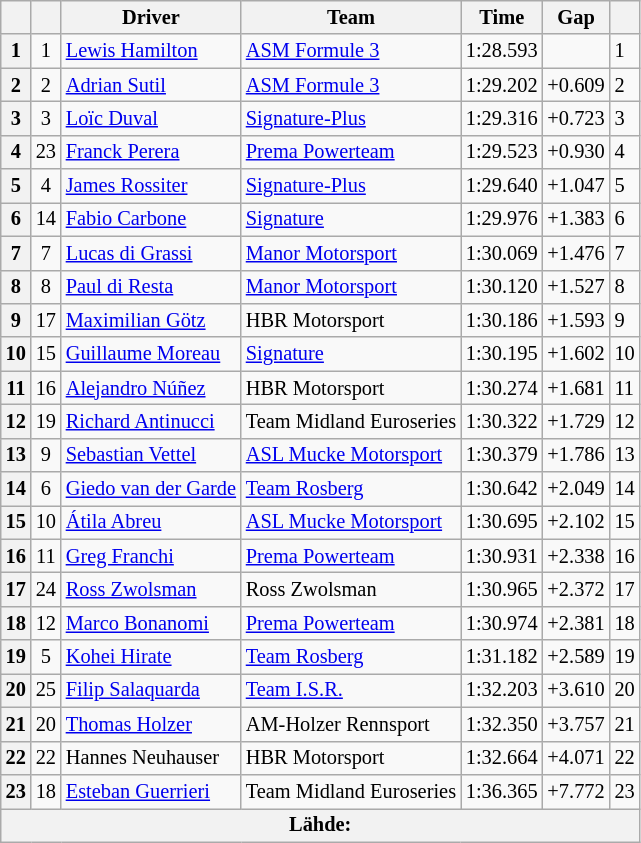<table class="wikitable" style="font-size:85%">
<tr>
<th></th>
<th></th>
<th>Driver</th>
<th>Team</th>
<th>Time</th>
<th>Gap</th>
<th></th>
</tr>
<tr>
<th>1</th>
<td align=center>1</td>
<td> <a href='#'>Lewis Hamilton</a></td>
<td><a href='#'>ASM Formule 3</a></td>
<td>1:28.593</td>
<td></td>
<td>1</td>
</tr>
<tr>
<th>2</th>
<td align=center>2</td>
<td> <a href='#'>Adrian Sutil</a></td>
<td><a href='#'>ASM Formule 3</a></td>
<td>1:29.202</td>
<td>+0.609</td>
<td>2</td>
</tr>
<tr>
<th>3</th>
<td align=center>3</td>
<td> <a href='#'>Loïc Duval</a></td>
<td><a href='#'>Signature-Plus</a></td>
<td>1:29.316</td>
<td>+0.723</td>
<td>3</td>
</tr>
<tr>
<th>4</th>
<td align=center>23</td>
<td> <a href='#'>Franck Perera</a></td>
<td><a href='#'>Prema Powerteam</a></td>
<td>1:29.523</td>
<td>+0.930</td>
<td>4</td>
</tr>
<tr>
<th>5</th>
<td align=center>4</td>
<td> <a href='#'>James Rossiter</a></td>
<td><a href='#'>Signature-Plus</a></td>
<td>1:29.640</td>
<td>+1.047</td>
<td>5</td>
</tr>
<tr>
<th>6</th>
<td align=center>14</td>
<td> <a href='#'>Fabio Carbone</a></td>
<td><a href='#'>Signature</a></td>
<td>1:29.976</td>
<td>+1.383</td>
<td>6</td>
</tr>
<tr>
<th>7</th>
<td align=center>7</td>
<td> <a href='#'>Lucas di Grassi</a></td>
<td><a href='#'>Manor Motorsport</a></td>
<td>1:30.069</td>
<td>+1.476</td>
<td>7</td>
</tr>
<tr>
<th>8</th>
<td align=center>8</td>
<td> <a href='#'>Paul di Resta</a></td>
<td><a href='#'>Manor Motorsport</a></td>
<td>1:30.120</td>
<td>+1.527</td>
<td>8</td>
</tr>
<tr>
<th>9</th>
<td align=center>17</td>
<td> <a href='#'>Maximilian Götz</a></td>
<td>HBR Motorsport</td>
<td>1:30.186</td>
<td>+1.593</td>
<td>9</td>
</tr>
<tr>
<th>10</th>
<td align=center>15</td>
<td> <a href='#'>Guillaume Moreau</a></td>
<td><a href='#'>Signature</a></td>
<td>1:30.195</td>
<td>+1.602</td>
<td>10</td>
</tr>
<tr>
<th>11</th>
<td align=center>16</td>
<td> <a href='#'>Alejandro Núñez</a></td>
<td>HBR Motorsport</td>
<td>1:30.274</td>
<td>+1.681</td>
<td>11</td>
</tr>
<tr>
<th>12</th>
<td align=center>19</td>
<td> <a href='#'>Richard Antinucci</a></td>
<td>Team Midland Euroseries</td>
<td>1:30.322</td>
<td>+1.729</td>
<td>12</td>
</tr>
<tr>
<th>13</th>
<td align=center>9</td>
<td> <a href='#'>Sebastian Vettel</a></td>
<td><a href='#'>ASL Mucke Motorsport</a></td>
<td>1:30.379</td>
<td>+1.786</td>
<td>13</td>
</tr>
<tr>
<th>14</th>
<td align=center>6</td>
<td> <a href='#'>Giedo van der Garde</a></td>
<td><a href='#'>Team Rosberg</a></td>
<td>1:30.642</td>
<td>+2.049</td>
<td>14</td>
</tr>
<tr>
<th>15</th>
<td align=center>10</td>
<td> <a href='#'>Átila Abreu</a></td>
<td><a href='#'>ASL Mucke Motorsport</a></td>
<td>1:30.695</td>
<td>+2.102</td>
<td>15</td>
</tr>
<tr>
<th>16</th>
<td align=center>11</td>
<td> <a href='#'>Greg Franchi</a></td>
<td><a href='#'>Prema Powerteam</a></td>
<td>1:30.931</td>
<td>+2.338</td>
<td>16</td>
</tr>
<tr>
<th>17</th>
<td align=center>24</td>
<td> <a href='#'>Ross Zwolsman</a></td>
<td>Ross Zwolsman</td>
<td>1:30.965</td>
<td>+2.372</td>
<td>17</td>
</tr>
<tr>
<th>18</th>
<td align=center>12</td>
<td> <a href='#'>Marco Bonanomi</a></td>
<td><a href='#'>Prema Powerteam</a></td>
<td>1:30.974</td>
<td>+2.381</td>
<td>18</td>
</tr>
<tr>
<th>19</th>
<td align=center>5</td>
<td> <a href='#'>Kohei Hirate</a></td>
<td><a href='#'>Team Rosberg</a></td>
<td>1:31.182</td>
<td>+2.589</td>
<td>19</td>
</tr>
<tr>
<th>20</th>
<td align=center>25</td>
<td> <a href='#'>Filip Salaquarda</a></td>
<td><a href='#'>Team I.S.R.</a></td>
<td>1:32.203</td>
<td>+3.610</td>
<td>20</td>
</tr>
<tr>
<th>21</th>
<td align=center>20</td>
<td> <a href='#'>Thomas Holzer</a></td>
<td>AM-Holzer Rennsport</td>
<td>1:32.350</td>
<td>+3.757</td>
<td>21</td>
</tr>
<tr>
<th>22</th>
<td align=center>22</td>
<td> Hannes Neuhauser</td>
<td>HBR Motorsport</td>
<td>1:32.664</td>
<td>+4.071</td>
<td>22</td>
</tr>
<tr>
<th>23</th>
<td align=center>18</td>
<td> <a href='#'>Esteban Guerrieri</a></td>
<td>Team Midland Euroseries</td>
<td>1:36.365</td>
<td>+7.772</td>
<td>23</td>
</tr>
<tr>
<th colspan="7">Lähde:</th>
</tr>
</table>
